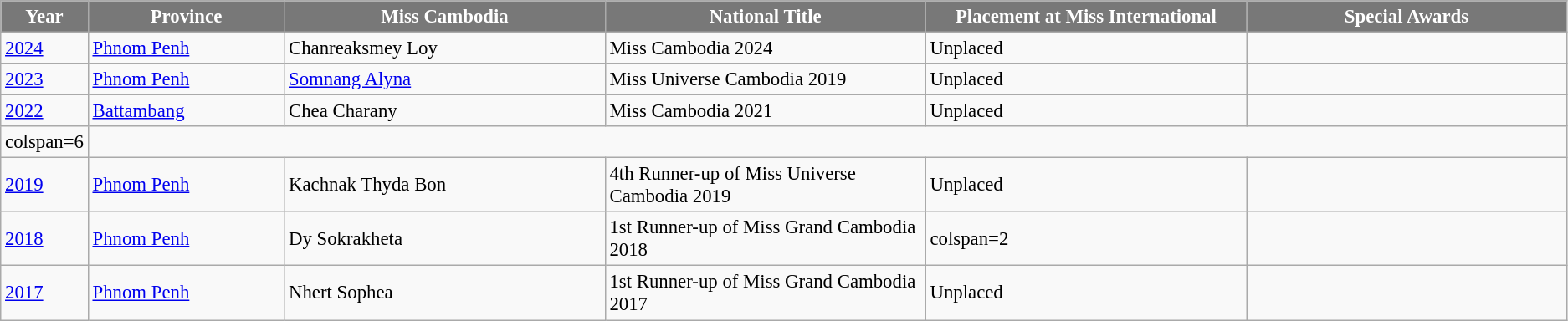<table class="wikitable " style="font-size: 95%;">
<tr>
<th width="60" style="background-color:#787878;color:#FFFFFF;">Year</th>
<th width="150" style="background-color:#787878;color:#FFFFFF;">Province</th>
<th width="250" style="background-color:#787878;color:#FFFFFF;">Miss Cambodia</th>
<th width="250" style="background-color:#787878;color:#FFFFFF;">National Title</th>
<th width="250" style="background-color:#787878;color:#FFFFFF;">Placement at Miss International</th>
<th width="250" style="background-color:#787878;color:#FFFFFF;">Special Awards</th>
</tr>
<tr>
<td><a href='#'>2024</a></td>
<td><a href='#'>Phnom Penh</a></td>
<td>Chanreaksmey Loy</td>
<td>Miss Cambodia 2024</td>
<td>Unplaced</td>
<td></td>
</tr>
<tr>
<td><a href='#'>2023</a></td>
<td><a href='#'>Phnom Penh</a></td>
<td><a href='#'>Somnang Alyna</a></td>
<td>Miss Universe Cambodia 2019</td>
<td>Unplaced</td>
<td></td>
</tr>
<tr>
<td><a href='#'>2022</a></td>
<td><a href='#'>Battambang</a></td>
<td>Chea Charany</td>
<td>Miss Cambodia 2021</td>
<td>Unplaced</td>
<td></td>
</tr>
<tr>
<td>colspan=6 </td>
</tr>
<tr>
<td><a href='#'>2019</a></td>
<td><a href='#'>Phnom Penh</a></td>
<td>Kachnak Thyda Bon</td>
<td>4th Runner-up of Miss Universe Cambodia 2019</td>
<td>Unplaced</td>
<td></td>
</tr>
<tr>
<td><a href='#'>2018</a></td>
<td><a href='#'>Phnom Penh</a></td>
<td>Dy Sokrakheta</td>
<td>1st Runner-up of Miss Grand Cambodia 2018</td>
<td>colspan=2 </td>
</tr>
<tr>
<td><a href='#'>2017</a></td>
<td><a href='#'>Phnom Penh</a></td>
<td>Nhert Sophea</td>
<td>1st Runner-up of Miss Grand Cambodia 2017</td>
<td>Unplaced</td>
<td></td>
</tr>
</table>
